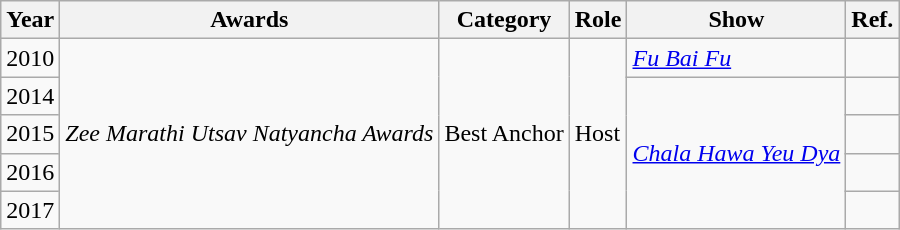<table class="wikitable sortable">
<tr>
<th>Year</th>
<th>Awards</th>
<th>Category</th>
<th>Role</th>
<th>Show</th>
<th>Ref.</th>
</tr>
<tr>
<td>2010</td>
<td rowspan="5"><em>Zee Marathi Utsav Natyancha Awards</em></td>
<td rowspan="5">Best Anchor</td>
<td rowspan="5">Host</td>
<td><em><a href='#'>Fu Bai Fu</a></em></td>
<td></td>
</tr>
<tr>
<td>2014</td>
<td rowspan="4"><em><a href='#'>Chala Hawa Yeu Dya</a></em></td>
<td></td>
</tr>
<tr>
<td>2015</td>
<td></td>
</tr>
<tr>
<td>2016</td>
<td></td>
</tr>
<tr>
<td>2017</td>
<td></td>
</tr>
</table>
